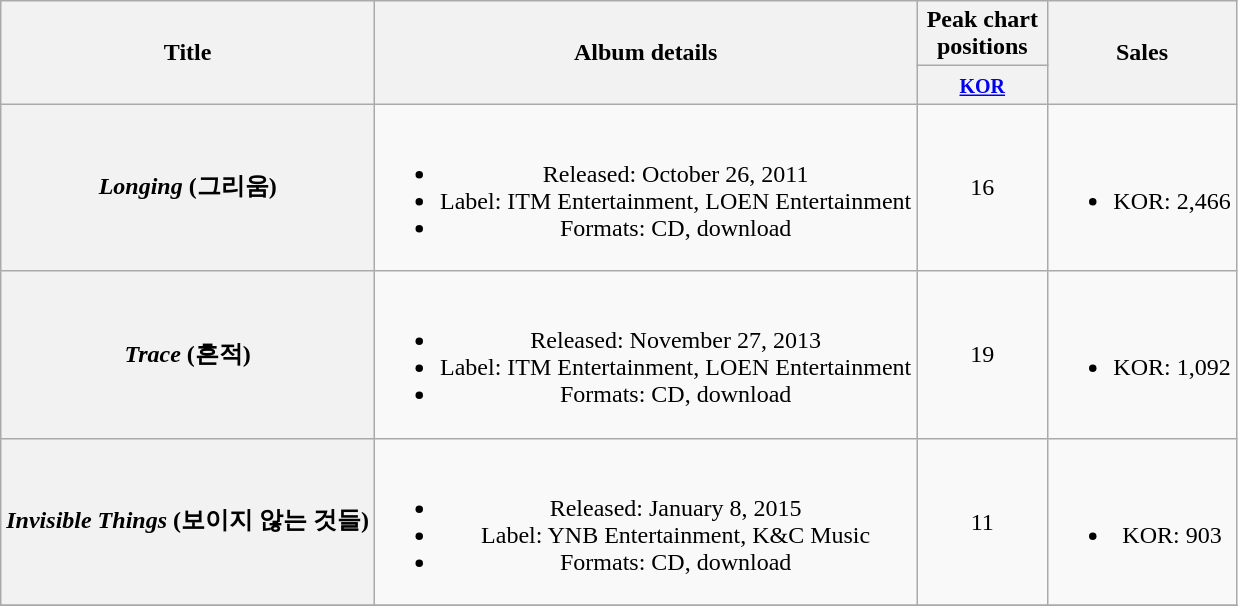<table class="wikitable plainrowheaders" style="text-align:center;">
<tr>
<th scope="col" rowspan="2">Title</th>
<th scope="col" rowspan="2">Album details</th>
<th scope="col" colspan="1" style="width:5em;">Peak chart positions</th>
<th scope="col" rowspan="2">Sales</th>
</tr>
<tr>
<th><small><a href='#'>KOR</a></small><br></th>
</tr>
<tr>
<th scope="row"><em>Longing</em> (그리움)</th>
<td><br><ul><li>Released: October 26, 2011</li><li>Label: ITM Entertainment, LOEN Entertainment</li><li>Formats: CD, download</li></ul></td>
<td>16</td>
<td><br><ul><li>KOR: 2,466</li></ul></td>
</tr>
<tr>
<th scope="row"><em>Trace</em> (흔적)</th>
<td><br><ul><li>Released: November 27, 2013</li><li>Label: ITM Entertainment, LOEN Entertainment</li><li>Formats: CD, download</li></ul></td>
<td>19</td>
<td><br><ul><li>KOR: 1,092</li></ul></td>
</tr>
<tr>
<th scope="row"><em>Invisible Things</em> (보이지 않는 것들)</th>
<td><br><ul><li>Released: January 8, 2015</li><li>Label: YNB Entertainment, K&C Music</li><li>Formats: CD, download</li></ul></td>
<td>11</td>
<td><br><ul><li>KOR: 903</li></ul></td>
</tr>
<tr>
</tr>
</table>
